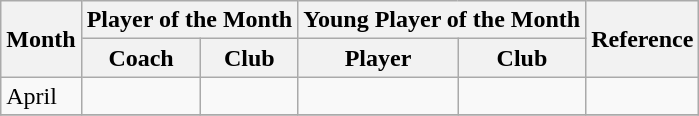<table class="wikitable">
<tr>
<th rowspan="2">Month</th>
<th colspan="2">Player of the Month</th>
<th colspan="2">Young Player of the Month</th>
<th rowspan="2">Reference</th>
</tr>
<tr>
<th>Coach</th>
<th>Club</th>
<th>Player</th>
<th>Club</th>
</tr>
<tr>
<td>April</td>
<td></td>
<td></td>
<td></td>
<td></td>
<td></td>
</tr>
<tr>
</tr>
</table>
